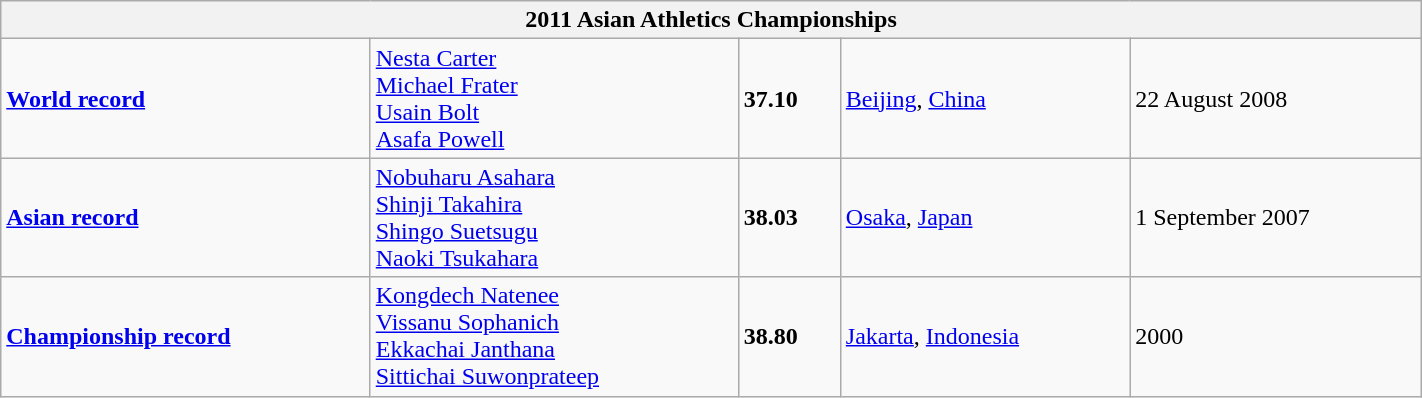<table class="wikitable" width=75%>
<tr>
<th colspan="5">2011 Asian Athletics Championships</th>
</tr>
<tr>
<td><strong><a href='#'>World record</a></strong></td>
<td><a href='#'>Nesta Carter</a><br><a href='#'>Michael Frater</a><br><a href='#'>Usain Bolt</a><br><a href='#'>Asafa Powell</a><br></td>
<td><strong>37.10</strong></td>
<td><a href='#'>Beijing</a>, <a href='#'>China</a></td>
<td>22 August 2008</td>
</tr>
<tr>
<td><strong><a href='#'>Asian record</a></strong></td>
<td><a href='#'>Nobuharu Asahara</a><br><a href='#'>Shinji Takahira</a><br><a href='#'>Shingo Suetsugu</a><br><a href='#'>Naoki Tsukahara</a><br></td>
<td><strong>38.03</strong></td>
<td><a href='#'>Osaka</a>, <a href='#'>Japan</a></td>
<td>1 September 2007</td>
</tr>
<tr>
<td><strong><a href='#'>Championship record</a></strong></td>
<td><a href='#'>Kongdech Natenee</a><br><a href='#'>Vissanu Sophanich</a><br><a href='#'>Ekkachai Janthana</a><br><a href='#'>Sittichai Suwonprateep</a><br></td>
<td><strong>38.80</strong></td>
<td><a href='#'>Jakarta</a>, <a href='#'>Indonesia</a></td>
<td>2000</td>
</tr>
</table>
